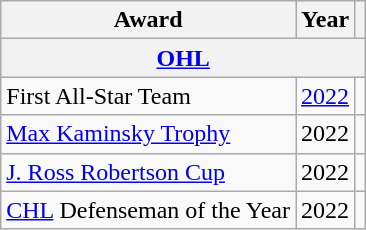<table class="wikitable">
<tr>
<th>Award</th>
<th>Year</th>
<th></th>
</tr>
<tr ALIGN="center" bgcolor="#e0e0e0">
<th colspan="3"><a href='#'>OHL</a></th>
</tr>
<tr>
<td>First All-Star Team</td>
<td><a href='#'>2022</a></td>
<td></td>
</tr>
<tr>
<td><a href='#'>Max Kaminsky Trophy</a></td>
<td>2022</td>
<td></td>
</tr>
<tr>
<td><a href='#'>J. Ross Robertson Cup</a></td>
<td>2022</td>
<td></td>
</tr>
<tr>
<td><a href='#'>CHL</a> Defenseman of the Year</td>
<td>2022</td>
<td></td>
</tr>
</table>
